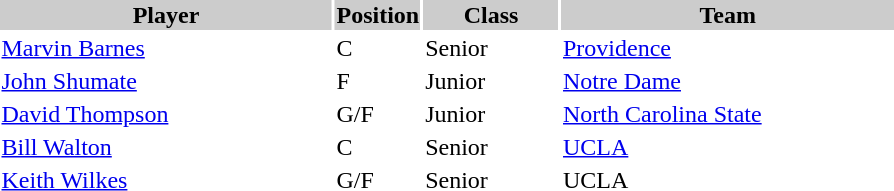<table style="width:600px" "border:'1' 'solid' 'gray'">
<tr>
<th bgcolor="#CCCCCC" style="width:40%">Player</th>
<th bgcolor="#CCCCCC" style="width:4%">Position</th>
<th bgcolor="#CCCCCC" style="width:16%">Class</th>
<th bgcolor="#CCCCCC" style="width:40%">Team</th>
</tr>
<tr>
<td><a href='#'>Marvin Barnes</a></td>
<td>C</td>
<td>Senior</td>
<td><a href='#'>Providence</a></td>
</tr>
<tr>
<td><a href='#'>John Shumate</a></td>
<td>F</td>
<td>Junior</td>
<td><a href='#'>Notre Dame</a></td>
</tr>
<tr>
<td><a href='#'>David Thompson</a></td>
<td>G/F</td>
<td>Junior</td>
<td><a href='#'>North Carolina State</a></td>
</tr>
<tr>
<td><a href='#'>Bill Walton</a></td>
<td>C</td>
<td>Senior</td>
<td><a href='#'>UCLA</a></td>
</tr>
<tr>
<td><a href='#'>Keith Wilkes</a></td>
<td>G/F</td>
<td>Senior</td>
<td>UCLA</td>
</tr>
</table>
